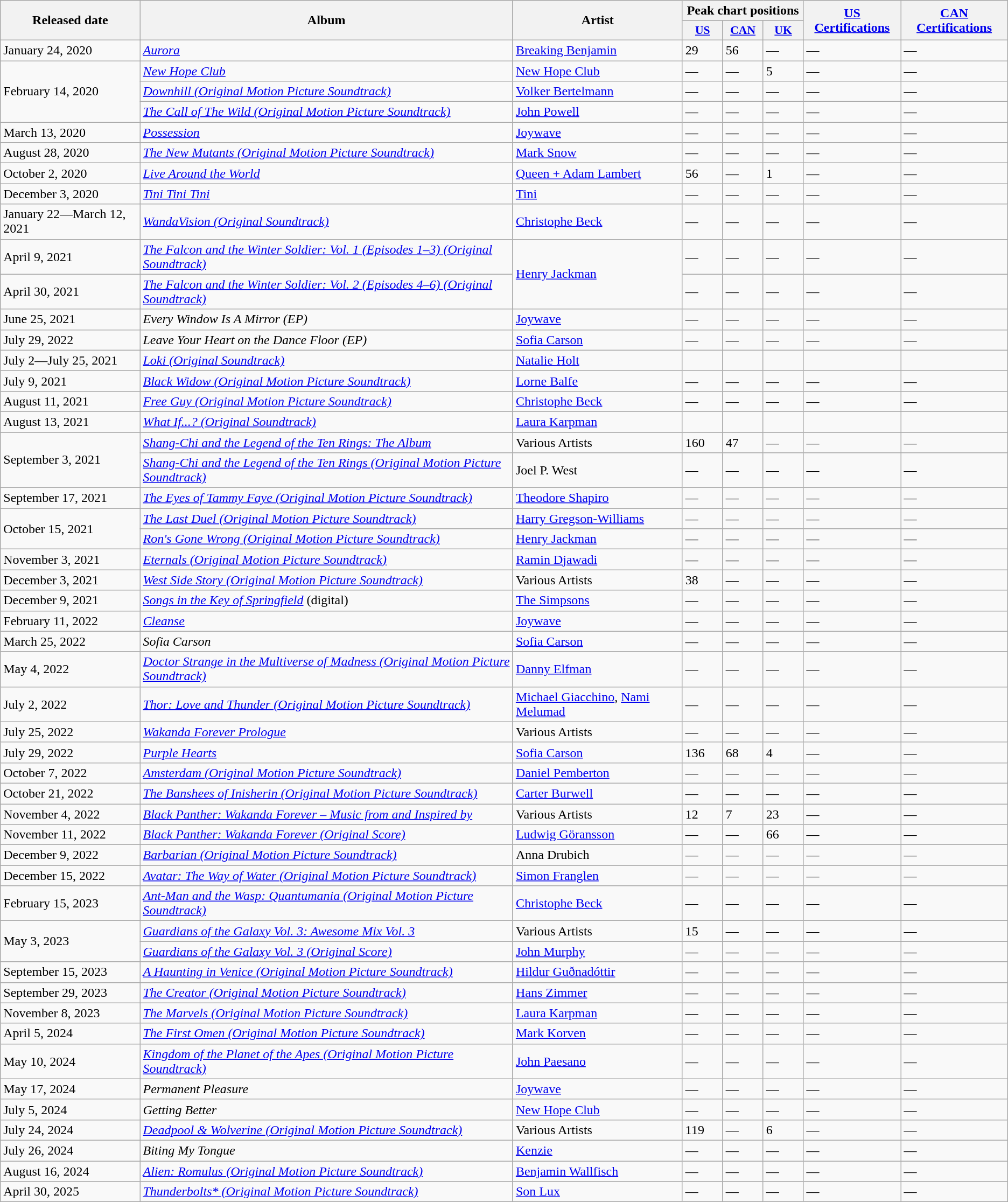<table class="wikitable">
<tr>
<th scope="col" rowspan="2">Released date</th>
<th rowspan="2" scope="col">Album</th>
<th rowspan="2" scope="col">Artist</th>
<th scope="col" colspan="3">Peak chart positions</th>
<th scope="col" rowspan="2"><a href='#'>US</a> <a href='#'>Certifications</a></th>
<th scope="col" rowspan="2"><a href='#'>CAN</a> <a href='#'>Certifications</a></th>
</tr>
<tr>
<th scope="col" style="width:3em;font-size:90%;"><a href='#'>US</a></th>
<th scope="col" style="width:3em;font-size:90%;"><a href='#'>CAN</a></th>
<th scope="col" style="width:3em;font-size:90%;"><a href='#'>UK</a></th>
</tr>
<tr>
<td>January 24, 2020</td>
<td><em><a href='#'>Aurora</a></em></td>
<td><a href='#'>Breaking Benjamin</a></td>
<td>29</td>
<td>56</td>
<td>—</td>
<td>—</td>
<td>—</td>
</tr>
<tr>
<td rowspan="3">February 14, 2020</td>
<td><em><a href='#'>New Hope Club</a></em></td>
<td><a href='#'>New Hope Club</a></td>
<td>—</td>
<td>—</td>
<td>5</td>
<td>—</td>
<td>—</td>
</tr>
<tr>
<td><em><a href='#'>Downhill (Original Motion Picture Soundtrack)</a></em></td>
<td><a href='#'>Volker Bertelmann</a></td>
<td>—</td>
<td>—</td>
<td>—</td>
<td>—</td>
<td>—</td>
</tr>
<tr>
<td><a href='#'><em>The Call of The Wild (Original Motion Picture Soundtrack)</em></a></td>
<td><a href='#'>John Powell</a></td>
<td>—</td>
<td>—</td>
<td>—</td>
<td>—</td>
<td>—</td>
</tr>
<tr>
<td>March 13, 2020</td>
<td><em><a href='#'>Possession</a></em></td>
<td><a href='#'>Joywave</a></td>
<td>—</td>
<td>—</td>
<td>—</td>
<td>—</td>
<td>—</td>
</tr>
<tr>
<td>August 28, 2020</td>
<td><em><a href='#'>The New Mutants (Original Motion Picture Soundtrack)</a></em></td>
<td><a href='#'>Mark Snow</a></td>
<td>—</td>
<td>—</td>
<td>—</td>
<td>—</td>
<td>—</td>
</tr>
<tr>
<td>October 2, 2020</td>
<td><em><a href='#'>Live Around the World</a></em></td>
<td><a href='#'>Queen + Adam Lambert</a></td>
<td>56</td>
<td>—</td>
<td>1</td>
<td>—</td>
<td>—</td>
</tr>
<tr>
<td>December 3, 2020</td>
<td><em><a href='#'>Tini Tini Tini</a></em></td>
<td><a href='#'>Tini</a></td>
<td>—</td>
<td>—</td>
<td>—</td>
<td>—</td>
<td>—</td>
</tr>
<tr>
<td>January 22—March 12, 2021</td>
<td><a href='#'><em>WandaVision (Original Soundtrack)</em></a></td>
<td><a href='#'>Christophe Beck</a></td>
<td>—</td>
<td>—</td>
<td>—</td>
<td>—</td>
<td>—</td>
</tr>
<tr>
<td>April 9, 2021</td>
<td><em><a href='#'>The Falcon and the Winter Soldier: Vol. 1 (Episodes 1–3) (Original Soundtrack)</a></em></td>
<td rowspan="2"><a href='#'>Henry Jackman</a></td>
<td>—</td>
<td>—</td>
<td>—</td>
<td>—</td>
<td>—</td>
</tr>
<tr>
<td>April 30, 2021</td>
<td><em><a href='#'>The Falcon and the Winter Soldier: Vol. 2 (Episodes 4–6) (Original Soundtrack)</a></em></td>
<td>—</td>
<td>—</td>
<td>—</td>
<td>—</td>
<td>—</td>
</tr>
<tr>
<td>June 25, 2021</td>
<td><em>Every Window Is A Mirror (EP)</em></td>
<td><a href='#'>Joywave</a></td>
<td>—</td>
<td>—</td>
<td>—</td>
<td>—</td>
<td>—</td>
</tr>
<tr>
<td>July 29, 2022</td>
<td><em>Leave Your Heart on the Dance Floor (EP)</em></td>
<td><a href='#'>Sofia Carson</a></td>
<td>—</td>
<td>—</td>
<td>—</td>
<td>—</td>
<td>—</td>
</tr>
<tr>
<td>July 2—July 25, 2021</td>
<td><em><a href='#'>Loki (Original Soundtrack)</a></em></td>
<td><a href='#'>Natalie Holt</a></td>
<td></td>
<td></td>
<td></td>
<td></td>
<td></td>
</tr>
<tr>
<td>July 9, 2021</td>
<td><a href='#'><em>Black Widow</em> <em>(Original Motion Picture Soundtrack)</em></a></td>
<td><a href='#'>Lorne Balfe</a></td>
<td>—</td>
<td>—</td>
<td>—</td>
<td>—</td>
<td>—</td>
</tr>
<tr>
<td>August 11, 2021</td>
<td><em><a href='#'>Free Guy (Original Motion Picture Soundtrack)</a></em></td>
<td><a href='#'>Christophe Beck</a></td>
<td>—</td>
<td>—</td>
<td>—</td>
<td>—</td>
<td>—</td>
</tr>
<tr>
<td>August 13, 2021</td>
<td><em><a href='#'>What If...? (Original Soundtrack)</a></em></td>
<td><a href='#'>Laura Karpman</a></td>
<td></td>
<td></td>
<td></td>
<td></td>
<td></td>
</tr>
<tr>
<td rowspan="2">September 3, 2021</td>
<td><em><a href='#'>Shang-Chi and the Legend of the Ten Rings: The Album</a></em></td>
<td>Various Artists</td>
<td>160</td>
<td>47</td>
<td>—</td>
<td>—</td>
<td>—</td>
</tr>
<tr>
<td><em><a href='#'>Shang-Chi and the Legend of the Ten Rings (Original Motion Picture Soundtrack)</a></em></td>
<td>Joel P. West</td>
<td>—</td>
<td>—</td>
<td>—</td>
<td>—</td>
<td>—</td>
</tr>
<tr>
<td>September 17, 2021</td>
<td><em><a href='#'>The Eyes of Tammy Faye (Original Motion Picture Soundtrack)</a></em></td>
<td><a href='#'>Theodore Shapiro</a></td>
<td>—</td>
<td>—</td>
<td>—</td>
<td>—</td>
<td>—</td>
</tr>
<tr>
<td rowspan="2">October 15, 2021</td>
<td><em><a href='#'>The Last Duel (Original Motion Picture Soundtrack)</a></em></td>
<td><a href='#'>Harry Gregson-Williams</a></td>
<td>—</td>
<td>—</td>
<td>—</td>
<td>—</td>
<td>—</td>
</tr>
<tr>
<td><em><a href='#'>Ron's Gone Wrong (Original Motion Picture Soundtrack)</a></em></td>
<td><a href='#'>Henry Jackman</a></td>
<td>—</td>
<td>—</td>
<td>—</td>
<td>—</td>
<td>—</td>
</tr>
<tr>
<td>November 3, 2021</td>
<td><em><a href='#'>Eternals (Original Motion Picture Soundtrack)</a></em></td>
<td><a href='#'>Ramin Djawadi</a></td>
<td>—</td>
<td>—</td>
<td>—</td>
<td>—</td>
<td>—</td>
</tr>
<tr>
<td>December 3, 2021</td>
<td><em><a href='#'>West Side Story (Original Motion Picture Soundtrack)</a></em></td>
<td>Various Artists</td>
<td>38</td>
<td>—</td>
<td>—</td>
<td>—</td>
<td>—</td>
</tr>
<tr>
<td>December 9, 2021</td>
<td><em><a href='#'>Songs in the Key of Springfield</a></em> (digital)</td>
<td><a href='#'>The Simpsons</a></td>
<td>—</td>
<td>—</td>
<td>—</td>
<td>—</td>
<td>—</td>
</tr>
<tr>
<td>February 11, 2022</td>
<td><a href='#'><em>Cleanse</em></a></td>
<td><a href='#'>Joywave</a></td>
<td>—</td>
<td>—</td>
<td>—</td>
<td>—</td>
<td>—</td>
</tr>
<tr>
<td>March 25, 2022</td>
<td><em>Sofia Carson</em></td>
<td><a href='#'>Sofia Carson</a></td>
<td>—</td>
<td>—</td>
<td>—</td>
<td>—</td>
<td>—</td>
</tr>
<tr>
<td>May 4, 2022</td>
<td><em><a href='#'>Doctor Strange in the Multiverse of Madness (Original Motion Picture Soundtrack)</a></em></td>
<td><a href='#'>Danny Elfman</a></td>
<td>—</td>
<td>—</td>
<td>—</td>
<td>—</td>
<td>—</td>
</tr>
<tr>
<td>July 2, 2022</td>
<td><a href='#'><em>Thor: Love and Thunder (Original Motion Picture Soundtrack)</em></a></td>
<td><a href='#'>Michael Giacchino</a>, <a href='#'>Nami Melumad</a></td>
<td>—</td>
<td>—</td>
<td>—</td>
<td>—</td>
<td>—</td>
</tr>
<tr>
<td>July 25, 2022</td>
<td><em><a href='#'>Wakanda Forever Prologue</a></em></td>
<td>Various Artists</td>
<td>—</td>
<td>—</td>
<td>—</td>
<td>—</td>
<td>—</td>
</tr>
<tr>
<td>July 29, 2022</td>
<td><em><a href='#'>Purple Hearts</a></em></td>
<td><a href='#'>Sofia Carson</a></td>
<td>136</td>
<td>68</td>
<td>4</td>
<td>—</td>
<td>—</td>
</tr>
<tr>
<td>October 7, 2022</td>
<td><a href='#'><em>Amsterdam</em> <em>(Original Motion Picture Soundtrack)</em></a></td>
<td><a href='#'>Daniel Pemberton</a></td>
<td>—</td>
<td>—</td>
<td>—</td>
<td>—</td>
<td>—</td>
</tr>
<tr>
<td>October 21, 2022</td>
<td><em><a href='#'>The Banshees of Inisherin (Original Motion Picture Soundtrack)</a></em></td>
<td><a href='#'>Carter Burwell</a></td>
<td>—</td>
<td>—</td>
<td>—</td>
<td>—</td>
<td>—</td>
</tr>
<tr>
<td>November 4, 2022</td>
<td><em><a href='#'>Black Panther: Wakanda Forever – Music from and Inspired by</a></em></td>
<td>Various Artists</td>
<td>12</td>
<td>7</td>
<td>23</td>
<td>—</td>
<td>—</td>
</tr>
<tr>
<td>November 11, 2022</td>
<td><em><a href='#'>Black Panther: Wakanda Forever (Original Score)</a></em></td>
<td><a href='#'>Ludwig Göransson</a></td>
<td>—</td>
<td>—</td>
<td>66</td>
<td>—</td>
<td>—</td>
</tr>
<tr>
<td>December 9, 2022</td>
<td><em><a href='#'>Barbarian (Original Motion Picture Soundtrack)</a></em></td>
<td>Anna Drubich</td>
<td>—</td>
<td>—</td>
<td>—</td>
<td>—</td>
<td>—</td>
</tr>
<tr>
<td>December 15, 2022</td>
<td><em><a href='#'>Avatar: The Way of Water (Original Motion Picture Soundtrack)</a></em></td>
<td><a href='#'>Simon Franglen</a></td>
<td>—</td>
<td>—</td>
<td>—</td>
<td>—</td>
<td>—</td>
</tr>
<tr>
<td>February 15, 2023</td>
<td><a href='#'><em>Ant-Man and the Wasp: Quantumania (Original Motion Picture Soundtrack)</em></a></td>
<td><a href='#'>Christophe Beck</a></td>
<td>—</td>
<td>—</td>
<td>—</td>
<td>—</td>
<td>—</td>
</tr>
<tr>
<td rowspan="2">May 3, 2023</td>
<td><em><a href='#'>Guardians of the Galaxy Vol. 3: Awesome Mix Vol. 3</a></em></td>
<td>Various Artists</td>
<td>15</td>
<td>—</td>
<td>—</td>
<td>—</td>
<td>—</td>
</tr>
<tr>
<td><em><a href='#'>Guardians of the Galaxy Vol. 3 (Original Score)</a></em></td>
<td><a href='#'>John Murphy</a></td>
<td>—</td>
<td>—</td>
<td>—</td>
<td>—</td>
<td>—</td>
</tr>
<tr>
<td>September 15, 2023</td>
<td><em><a href='#'>A Haunting in Venice (Original Motion Picture Soundtrack)</a></em></td>
<td><a href='#'>Hildur Guðnadóttir</a></td>
<td>—</td>
<td>—</td>
<td>—</td>
<td>—</td>
<td>—</td>
</tr>
<tr>
<td>September 29, 2023</td>
<td><em><a href='#'>The Creator (Original Motion Picture Soundtrack)</a></em></td>
<td><a href='#'>Hans Zimmer</a></td>
<td>—</td>
<td>—</td>
<td>—</td>
<td>—</td>
<td>—</td>
</tr>
<tr>
<td>November 8, 2023</td>
<td><em><a href='#'>The Marvels (Original Motion Picture Soundtrack)</a></em></td>
<td><a href='#'>Laura Karpman</a></td>
<td>—</td>
<td>—</td>
<td>—</td>
<td>—</td>
<td>—</td>
</tr>
<tr>
<td>April 5, 2024</td>
<td><em><a href='#'>The First Omen (Original Motion Picture Soundtrack)</a></em></td>
<td><a href='#'>Mark Korven</a></td>
<td>—</td>
<td>—</td>
<td>—</td>
<td>—</td>
<td>—</td>
</tr>
<tr>
<td>May 10, 2024</td>
<td><em><a href='#'>Kingdom of the Planet of the Apes (Original Motion Picture Soundtrack)</a></em></td>
<td><a href='#'>John Paesano</a></td>
<td>—</td>
<td>—</td>
<td>—</td>
<td>—</td>
<td>—</td>
</tr>
<tr>
<td>May 17, 2024</td>
<td><em>Permanent Pleasure</em></td>
<td><a href='#'>Joywave</a></td>
<td>—</td>
<td>—</td>
<td>—</td>
<td>—</td>
<td>—</td>
</tr>
<tr>
<td>July 5, 2024</td>
<td><em>Getting Better</em></td>
<td><a href='#'>New Hope Club</a></td>
<td>—</td>
<td>—</td>
<td>—</td>
<td>—</td>
<td>—</td>
</tr>
<tr>
<td>July 24, 2024</td>
<td><em><a href='#'>Deadpool & Wolverine (Original Motion Picture Soundtrack)</a></em></td>
<td>Various Artists</td>
<td>119</td>
<td>—</td>
<td>6</td>
<td>—</td>
<td>—</td>
</tr>
<tr>
<td>July 26, 2024</td>
<td><em>Biting My Tongue</em></td>
<td><a href='#'>Kenzie</a></td>
<td>—</td>
<td>—</td>
<td>—</td>
<td>—</td>
<td>—</td>
</tr>
<tr>
<td>August 16, 2024</td>
<td><em><a href='#'>Alien: Romulus (Original Motion Picture Soundtrack)</a></em></td>
<td><a href='#'>Benjamin Wallfisch</a></td>
<td>—</td>
<td>—</td>
<td>—</td>
<td>—</td>
<td>—</td>
</tr>
<tr>
<td>April 30, 2025</td>
<td><em><a href='#'>Thunderbolts* (Original Motion Picture Soundtrack)</a></em></td>
<td><a href='#'>Son Lux</a></td>
<td>—</td>
<td>—</td>
<td>—</td>
<td>—</td>
<td>—</td>
</tr>
</table>
